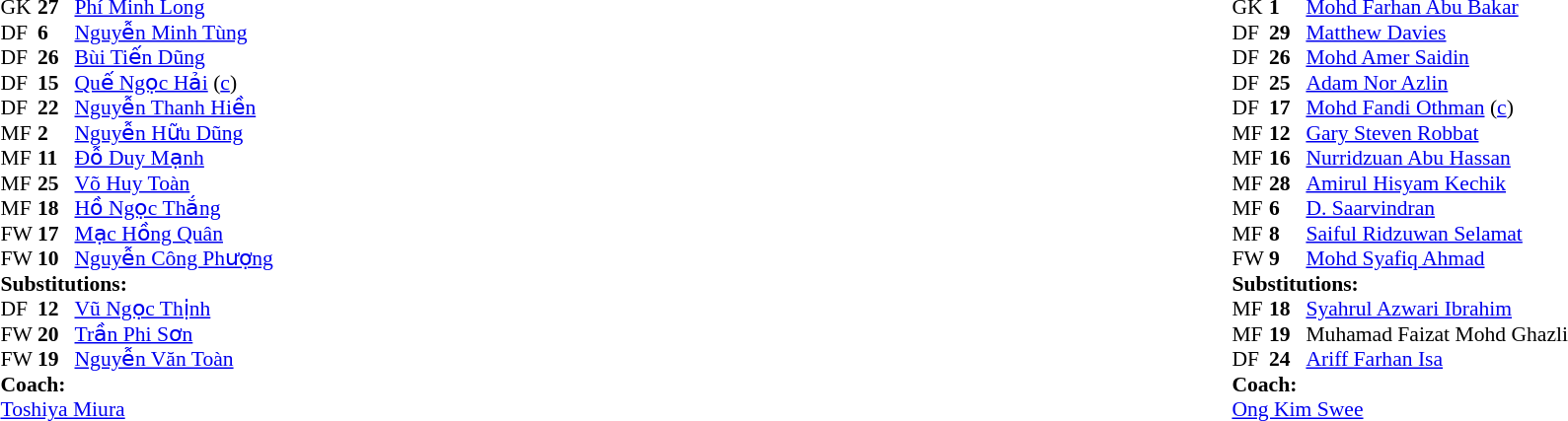<table width="100%">
<tr>
<td valign="top" width="50%"><br><table style="font-size: 90%" cellspacing="0" cellpadding="0">
<tr>
<th width="25"></th>
<th width="25"></th>
</tr>
<tr>
<td>GK</td>
<td><strong>27</strong></td>
<td><a href='#'>Phí Minh Long</a></td>
</tr>
<tr>
<td>DF</td>
<td><strong>6</strong></td>
<td><a href='#'>Nguyễn Minh Tùng</a></td>
<td></td>
<td></td>
</tr>
<tr>
<td>DF</td>
<td><strong>26</strong></td>
<td><a href='#'>Bùi Tiến Dũng</a></td>
</tr>
<tr>
<td>DF</td>
<td><strong>15</strong></td>
<td><a href='#'>Quế Ngọc Hải</a> (<a href='#'>c</a>)</td>
</tr>
<tr>
<td>DF</td>
<td><strong>22</strong></td>
<td><a href='#'>Nguyễn Thanh Hiền</a></td>
</tr>
<tr>
<td>MF</td>
<td><strong>2</strong></td>
<td><a href='#'>Nguyễn Hữu Dũng</a></td>
<td></td>
</tr>
<tr>
<td>MF</td>
<td><strong>11</strong></td>
<td><a href='#'>Đỗ Duy Mạnh</a></td>
</tr>
<tr>
<td>MF</td>
<td><strong>25</strong></td>
<td><a href='#'>Võ Huy Toàn</a></td>
</tr>
<tr>
<td>MF</td>
<td><strong>18</strong></td>
<td><a href='#'>Hồ Ngọc Thắng</a></td>
<td></td>
<td></td>
</tr>
<tr>
<td>FW</td>
<td><strong>17</strong></td>
<td><a href='#'>Mạc Hồng Quân</a></td>
<td></td>
</tr>
<tr>
<td>FW</td>
<td><strong>10</strong></td>
<td><a href='#'>Nguyễn Công Phượng</a></td>
<td></td>
<td></td>
</tr>
<tr>
<td colspan=3><strong>Substitutions:</strong></td>
</tr>
<tr>
<td>DF</td>
<td><strong>12</strong></td>
<td><a href='#'>Vũ Ngọc Thịnh</a></td>
<td></td>
<td></td>
</tr>
<tr>
<td>FW</td>
<td><strong>20</strong></td>
<td><a href='#'>Trần Phi Sơn</a></td>
<td></td>
<td></td>
</tr>
<tr>
<td>FW</td>
<td><strong>19</strong></td>
<td><a href='#'>Nguyễn Văn Toàn</a></td>
<td></td>
<td></td>
</tr>
<tr>
<td colspan=3><strong>Coach:</strong></td>
</tr>
<tr>
<td colspan=3> <a href='#'>Toshiya Miura</a></td>
</tr>
</table>
</td>
<td valign="top"></td>
<td valign="top" width="50%"><br><table style="font-size: 90%" cellspacing="0" cellpadding="0" align="center">
<tr>
<th width=25></th>
<th width=25></th>
</tr>
<tr>
<td>GK</td>
<td><strong>1</strong></td>
<td><a href='#'>Mohd Farhan Abu Bakar</a></td>
<td></td>
</tr>
<tr>
<td>DF</td>
<td><strong>29</strong></td>
<td><a href='#'>Matthew Davies</a></td>
</tr>
<tr>
<td>DF</td>
<td><strong>26</strong></td>
<td><a href='#'>Mohd Amer Saidin</a></td>
</tr>
<tr>
<td>DF</td>
<td><strong>25</strong></td>
<td><a href='#'>Adam Nor Azlin</a></td>
</tr>
<tr>
<td>DF</td>
<td><strong>17</strong></td>
<td><a href='#'>Mohd Fandi Othman</a> (<a href='#'>c</a>)</td>
</tr>
<tr>
<td>MF</td>
<td><strong>12</strong></td>
<td><a href='#'>Gary Steven Robbat</a></td>
<td></td>
<td></td>
</tr>
<tr>
<td>MF</td>
<td><strong>16</strong></td>
<td><a href='#'>Nurridzuan Abu Hassan</a></td>
</tr>
<tr>
<td>MF</td>
<td><strong>28</strong></td>
<td><a href='#'>Amirul Hisyam Kechik</a></td>
<td></td>
</tr>
<tr>
<td>MF</td>
<td><strong>6</strong></td>
<td><a href='#'>D. Saarvindran</a></td>
<td></td>
<td></td>
</tr>
<tr>
<td>MF</td>
<td><strong>8</strong></td>
<td><a href='#'>Saiful Ridzuwan Selamat</a></td>
<td></td>
<td></td>
</tr>
<tr>
<td>FW</td>
<td><strong>9</strong></td>
<td><a href='#'>Mohd Syafiq Ahmad</a></td>
<td></td>
</tr>
<tr>
<td colspan=3><strong>Substitutions:</strong></td>
</tr>
<tr>
<td>MF</td>
<td><strong>18</strong></td>
<td><a href='#'>Syahrul Azwari Ibrahim</a></td>
<td></td>
<td></td>
</tr>
<tr>
<td>MF</td>
<td><strong>19</strong></td>
<td>Muhamad Faizat Mohd Ghazli</td>
<td></td>
<td></td>
</tr>
<tr>
<td>DF</td>
<td><strong>24</strong></td>
<td><a href='#'>Ariff Farhan Isa</a></td>
<td></td>
<td></td>
</tr>
<tr>
<td colspan=3><strong>Coach:</strong></td>
</tr>
<tr>
<td colspan=3> <a href='#'>Ong Kim Swee</a></td>
</tr>
</table>
</td>
</tr>
</table>
